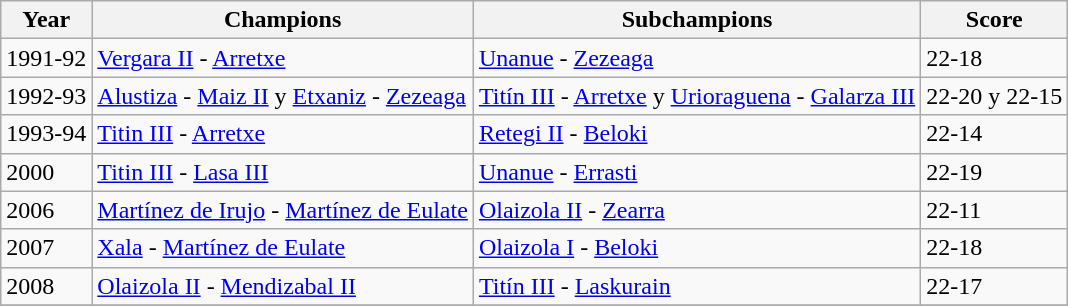<table class="wikitable">
<tr>
<th>Year</th>
<th>Champions</th>
<th>Subchampions</th>
<th>Score</th>
</tr>
<tr>
<td>1991-92</td>
<td><a href='#'>Vergara II</a> - <a href='#'>Arretxe</a></td>
<td><a href='#'>Unanue</a> - <a href='#'>Zezeaga</a></td>
<td>22-18</td>
</tr>
<tr>
<td>1992-93</td>
<td><a href='#'>Alustiza</a> - <a href='#'>Maiz II</a> y <a href='#'>Etxaniz</a> - <a href='#'>Zezeaga</a></td>
<td><a href='#'>Titín III</a> - <a href='#'>Arretxe</a> y <a href='#'>Urioraguena</a> - <a href='#'>Galarza III</a></td>
<td>22-20 y 22-15</td>
</tr>
<tr>
<td>1993-94</td>
<td><a href='#'>Titin III</a> - <a href='#'>Arretxe</a></td>
<td><a href='#'>Retegi II</a> - <a href='#'>Beloki</a></td>
<td>22-14</td>
</tr>
<tr>
<td>2000</td>
<td><a href='#'>Titin III</a> - <a href='#'>Lasa III</a></td>
<td><a href='#'>Unanue</a> - <a href='#'>Errasti</a></td>
<td>22-19</td>
</tr>
<tr>
<td>2006</td>
<td><a href='#'>Martínez de Irujo</a> - <a href='#'>Martínez de Eulate</a></td>
<td><a href='#'>Olaizola II</a> - <a href='#'>Zearra</a></td>
<td>22-11</td>
</tr>
<tr>
<td>2007</td>
<td><a href='#'>Xala</a> - <a href='#'>Martínez de Eulate</a></td>
<td><a href='#'>Olaizola I</a> - <a href='#'>Beloki</a></td>
<td>22-18</td>
</tr>
<tr>
<td>2008</td>
<td><a href='#'>Olaizola II</a> - <a href='#'>Mendizabal II</a></td>
<td><a href='#'>Titín III</a> - <a href='#'>Laskurain</a></td>
<td>22-17</td>
</tr>
<tr>
</tr>
</table>
